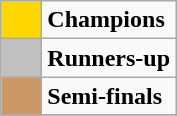<table class="wikitable" style="text-align:center">
<tr>
<td style="background:gold" width="20"></td>
<td align="left"><strong>Champions</strong></td>
</tr>
<tr>
<td style="background:silver" width="20"></td>
<td align="left"><strong>Runners-up</strong></td>
</tr>
<tr>
<td style="background:#cc9966" width="20"></td>
<td align="left"><strong>Semi-finals</strong></td>
</tr>
<tr>
</tr>
</table>
